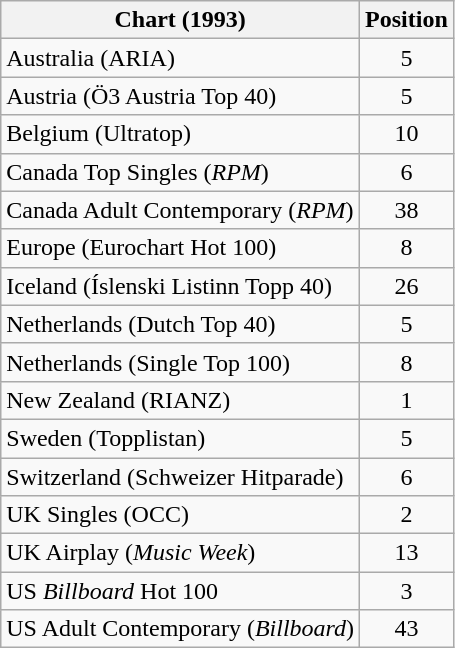<table class="wikitable sortable">
<tr>
<th>Chart (1993)</th>
<th>Position</th>
</tr>
<tr>
<td>Australia (ARIA)</td>
<td align="center">5</td>
</tr>
<tr>
<td>Austria (Ö3 Austria Top 40)</td>
<td align="center">5</td>
</tr>
<tr>
<td>Belgium (Ultratop)</td>
<td align="center">10</td>
</tr>
<tr>
<td>Canada Top Singles (<em>RPM</em>)</td>
<td align="center">6</td>
</tr>
<tr>
<td>Canada Adult Contemporary (<em>RPM</em>)</td>
<td align="center">38</td>
</tr>
<tr>
<td>Europe (Eurochart Hot 100)</td>
<td align="center">8</td>
</tr>
<tr>
<td>Iceland (Íslenski Listinn Topp 40)</td>
<td align="center">26</td>
</tr>
<tr>
<td>Netherlands (Dutch Top 40)</td>
<td align="center">5</td>
</tr>
<tr>
<td>Netherlands (Single Top 100)</td>
<td align="center">8</td>
</tr>
<tr>
<td>New Zealand (RIANZ)</td>
<td align="center">1</td>
</tr>
<tr>
<td>Sweden (Topplistan)</td>
<td align="center">5</td>
</tr>
<tr>
<td>Switzerland (Schweizer Hitparade)</td>
<td align="center">6</td>
</tr>
<tr>
<td>UK Singles (OCC)</td>
<td align="center">2</td>
</tr>
<tr>
<td>UK Airplay (<em>Music Week</em>)</td>
<td align="center">13</td>
</tr>
<tr>
<td>US <em>Billboard</em> Hot 100</td>
<td align="center">3</td>
</tr>
<tr>
<td>US Adult Contemporary (<em>Billboard</em>)</td>
<td align="center">43</td>
</tr>
</table>
